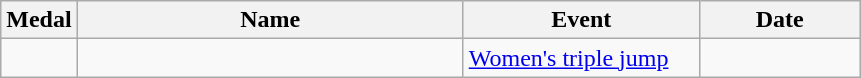<table class="wikitable" style="font-size:100%">
<tr>
<th>Medal</th>
<th width=250>Name</th>
<th width=150>Event</th>
<th width=100>Date</th>
</tr>
<tr>
<td></td>
<td></td>
<td><a href='#'>Women's triple jump</a></td>
<td></td>
</tr>
</table>
